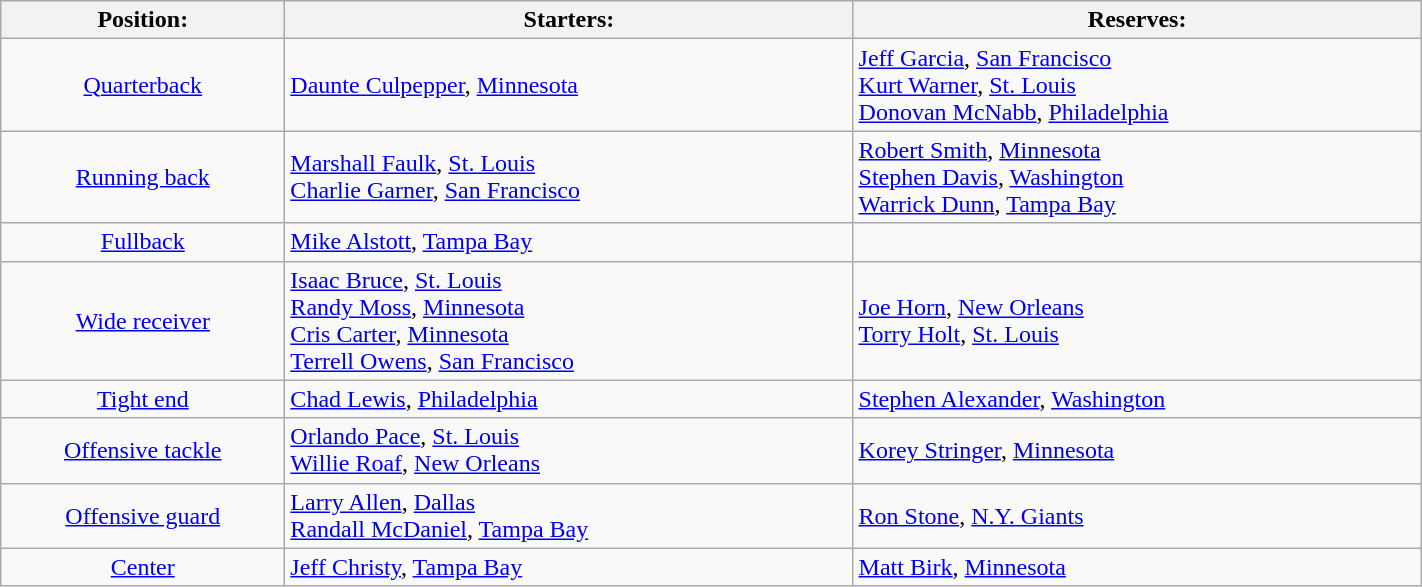<table class="wikitable" style="width:75%;">
<tr>
<th style="width:20%;">Position:</th>
<th style="width:40%;">Starters:</th>
<th style="width:40%;">Reserves:</th>
</tr>
<tr>
<td align=center><a href='#'>Quarterback</a></td>
<td> <a href='#'>Daunte Culpepper</a>, <a href='#'>Minnesota</a></td>
<td> <a href='#'>Jeff Garcia</a>, <a href='#'>San Francisco</a><br> <a href='#'>Kurt Warner</a>, <a href='#'>St. Louis</a><br> <a href='#'>Donovan McNabb</a>, <a href='#'>Philadelphia</a></td>
</tr>
<tr>
<td align=center><a href='#'>Running back</a></td>
<td> <a href='#'>Marshall Faulk</a>, <a href='#'>St. Louis</a><br> <a href='#'>Charlie Garner</a>, <a href='#'>San Francisco</a></td>
<td> <a href='#'>Robert Smith</a>, <a href='#'>Minnesota</a><br> <a href='#'>Stephen Davis</a>, <a href='#'>Washington</a><br> <a href='#'>Warrick Dunn</a>, <a href='#'>Tampa Bay</a></td>
</tr>
<tr>
<td align=center><a href='#'>Fullback</a></td>
<td> <a href='#'>Mike Alstott</a>, <a href='#'>Tampa Bay</a></td>
</tr>
<tr>
<td align=center><a href='#'>Wide receiver</a></td>
<td> <a href='#'>Isaac Bruce</a>, <a href='#'>St. Louis</a><br> <a href='#'>Randy Moss</a>, <a href='#'>Minnesota</a><br> <a href='#'>Cris Carter</a>, <a href='#'>Minnesota</a><br> <a href='#'>Terrell Owens</a>, <a href='#'>San Francisco</a></td>
<td> <a href='#'>Joe Horn</a>, <a href='#'>New Orleans</a><br> <a href='#'>Torry Holt</a>, <a href='#'>St. Louis</a></td>
</tr>
<tr>
<td align=center><a href='#'>Tight end</a></td>
<td> <a href='#'>Chad Lewis</a>, <a href='#'>Philadelphia</a></td>
<td> <a href='#'>Stephen Alexander</a>, <a href='#'>Washington</a></td>
</tr>
<tr>
<td align=center><a href='#'>Offensive tackle</a></td>
<td> <a href='#'>Orlando Pace</a>, <a href='#'>St. Louis</a><br> <a href='#'>Willie Roaf</a>, <a href='#'>New Orleans</a></td>
<td> <a href='#'>Korey Stringer</a>, <a href='#'>Minnesota</a></td>
</tr>
<tr>
<td align=center><a href='#'>Offensive guard</a></td>
<td> <a href='#'>Larry Allen</a>, <a href='#'>Dallas</a><br> <a href='#'>Randall McDaniel</a>, <a href='#'>Tampa Bay</a></td>
<td> <a href='#'>Ron Stone</a>, <a href='#'>N.Y. Giants</a></td>
</tr>
<tr>
<td align=center><a href='#'>Center</a></td>
<td> <a href='#'>Jeff Christy</a>, <a href='#'>Tampa Bay</a></td>
<td> <a href='#'>Matt Birk</a>, <a href='#'>Minnesota</a></td>
</tr>
</table>
